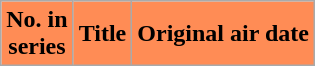<table class="wikitable plainrowheaders">
<tr>
<th scope="col" style="background:#ff8c55; color:#000;">No. in<br>series</th>
<th scope="col" style="background:#ff8c55; color:#000;">Title</th>
<th scope="col" style="background:#ff8c55; color:#000;">Original air date<br>





















</th>
</tr>
</table>
